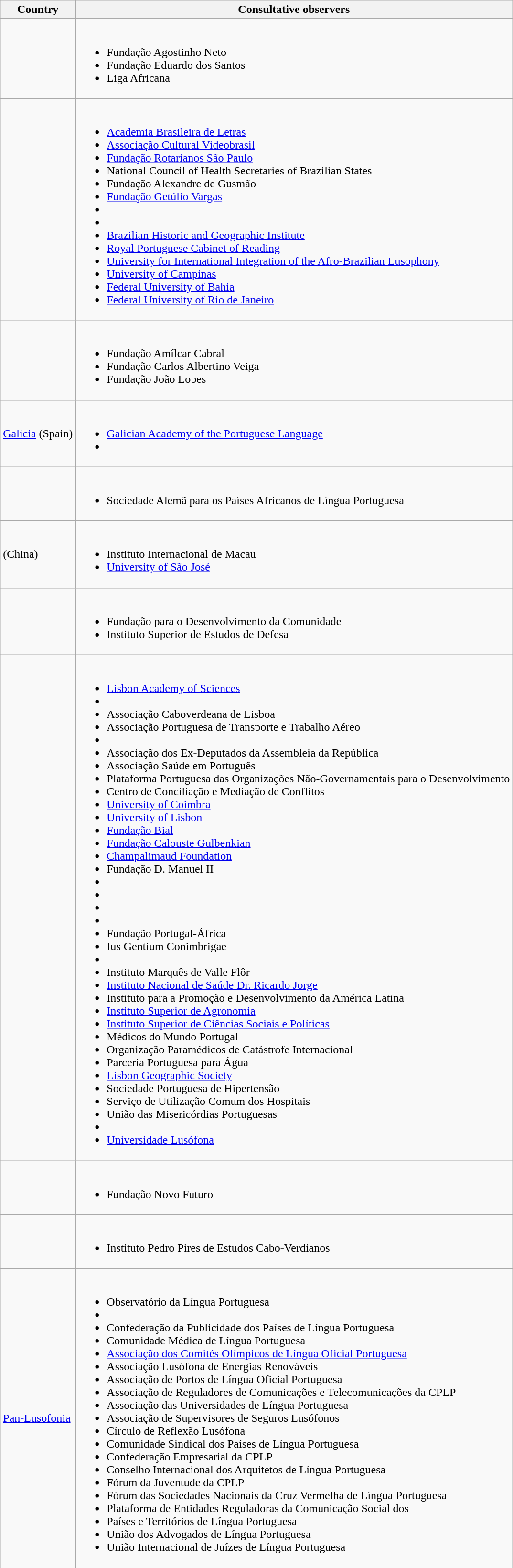<table class="wikitable">
<tr>
<th>Country</th>
<th>Consultative observers</th>
</tr>
<tr>
<td></td>
<td><br><ul><li>Fundação Agostinho Neto</li><li>Fundação Eduardo dos Santos</li><li>Liga Africana</li></ul></td>
</tr>
<tr>
<td></td>
<td><br><ul><li><a href='#'>Academia Brasileira de Letras</a></li><li><a href='#'>Associação Cultural Videobrasil</a></li><li><a href='#'>Fundação Rotarianos São Paulo</a></li><li>National Council of Health Secretaries of Brazilian States</li><li>Fundação Alexandre de Gusmão</li><li><a href='#'>Fundação Getúlio Vargas</a></li><li></li><li></li><li><a href='#'>Brazilian Historic and Geographic Institute</a></li><li><a href='#'>Royal Portuguese Cabinet of Reading</a></li><li><a href='#'>University for International Integration of the Afro-Brazilian Lusophony</a></li><li><a href='#'>University of Campinas</a></li><li><a href='#'>Federal University of Bahia</a></li><li><a href='#'>Federal University of Rio de Janeiro</a></li></ul></td>
</tr>
<tr>
<td></td>
<td><br><ul><li>Fundação Amílcar Cabral</li><li>Fundação Carlos Albertino Veiga</li><li>Fundação João Lopes</li></ul></td>
</tr>
<tr>
<td> <a href='#'>Galicia</a> (Spain)</td>
<td><br><ul><li><a href='#'>Galician Academy of the Portuguese Language</a></li><li></li></ul></td>
</tr>
<tr>
<td></td>
<td><br><ul><li>Sociedade Alemã para os Países Africanos de Língua Portuguesa</li></ul></td>
</tr>
<tr>
<td> (China)</td>
<td><br><ul><li>Instituto Internacional de Macau</li><li><a href='#'>University of São José</a></li></ul></td>
</tr>
<tr>
<td></td>
<td><br><ul><li>Fundação para o Desenvolvimento da Comunidade</li><li>Instituto Superior de Estudos de Defesa</li></ul></td>
</tr>
<tr>
<td></td>
<td><br><ul><li><a href='#'>Lisbon Academy of Sciences</a></li><li></li><li>Associação Caboverdeana de Lisboa</li><li>Associação Portuguesa de Transporte e Trabalho Aéreo</li><li></li><li>Associação dos Ex-Deputados da Assembleia da República</li><li>Associação Saúde em Português</li><li>Plataforma Portuguesa das Organizações Não-Governamentais para o Desenvolvimento</li><li>Centro de Conciliação e Mediação de Conflitos</li><li><a href='#'>University of Coimbra</a></li><li><a href='#'>University of Lisbon</a></li><li><a href='#'>Fundação Bial</a></li><li><a href='#'>Fundação Calouste Gulbenkian</a></li><li><a href='#'>Champalimaud Foundation</a></li><li>Fundação D. Manuel II</li><li></li><li></li><li></li><li></li><li>Fundação Portugal-África</li><li>Ius Gentium Conimbrigae</li><li></li><li>Instituto Marquês de Valle Flôr</li><li><a href='#'>Instituto Nacional de Saúde Dr. Ricardo Jorge</a></li><li>Instituto para a Promoção e Desenvolvimento da América Latina</li><li><a href='#'>Instituto Superior de Agronomia</a></li><li><a href='#'>Instituto Superior de Ciências Sociais e Políticas</a></li><li>Médicos do Mundo Portugal</li><li>Organização Paramédicos de Catástrofe Internacional</li><li>Parceria Portuguesa para Água</li><li><a href='#'>Lisbon Geographic Society</a></li><li>Sociedade Portuguesa de Hipertensão</li><li>Serviço de Utilização Comum dos Hospitais</li><li>União das Misericórdias Portuguesas</li><li></li><li><a href='#'>Universidade Lusófona</a></li></ul></td>
</tr>
<tr>
<td></td>
<td><br><ul><li>Fundação Novo Futuro</li></ul></td>
</tr>
<tr>
<td></td>
<td><br><ul><li>Instituto Pedro Pires de Estudos Cabo-Verdianos</li></ul></td>
</tr>
<tr>
<td> <a href='#'>Pan-Lusofonia</a></td>
<td><br><ul><li>Observatório da Língua Portuguesa</li><li></li><li>Confederação da Publicidade dos Países de Língua Portuguesa</li><li>Comunidade Médica de Língua Portuguesa</li><li><a href='#'>Associação dos Comités Olímpicos de Língua Oficial Portuguesa</a></li><li>Associação Lusófona de Energias Renováveis</li><li>Associação de Portos de Língua Oficial Portuguesa</li><li>Associação de Reguladores de Comunicações e Telecomunicações da CPLP</li><li>Associação das Universidades de Língua Portuguesa</li><li>Associação de Supervisores de Seguros Lusófonos</li><li>Círculo de Reflexão Lusófona</li><li>Comunidade Sindical dos Países de Língua Portuguesa</li><li>Confederação Empresarial da CPLP</li><li>Conselho Internacional dos Arquitetos de Língua Portuguesa</li><li>Fórum da Juventude da CPLP</li><li>Fórum das Sociedades Nacionais da Cruz Vermelha de Língua Portuguesa</li><li>Plataforma de Entidades Reguladoras da Comunicação Social dos</li><li>Países e Territórios de Língua Portuguesa</li><li>União dos Advogados de Língua Portuguesa</li><li>União Internacional de Juízes de Língua Portuguesa</li></ul></td>
</tr>
</table>
